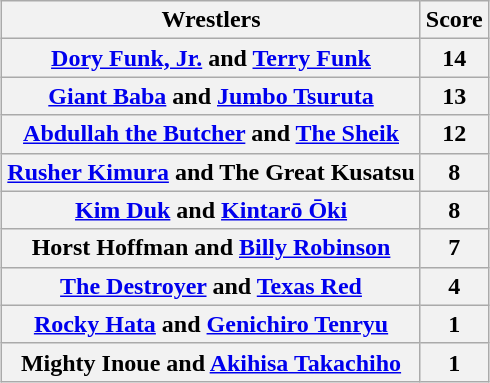<table class="wikitable" style="margin: 1em auto 1em auto">
<tr>
<th>Wrestlers</th>
<th>Score</th>
</tr>
<tr>
<th><a href='#'>Dory Funk, Jr.</a> and <a href='#'>Terry Funk</a></th>
<th>14</th>
</tr>
<tr>
<th><a href='#'>Giant Baba</a> and <a href='#'>Jumbo Tsuruta</a></th>
<th>13</th>
</tr>
<tr>
<th><a href='#'>Abdullah the Butcher</a> and <a href='#'>The Sheik</a></th>
<th>12</th>
</tr>
<tr>
<th><a href='#'>Rusher Kimura</a> and The Great Kusatsu</th>
<th>8</th>
</tr>
<tr>
<th><a href='#'>Kim Duk</a> and <a href='#'>Kintarō Ōki</a></th>
<th>8</th>
</tr>
<tr>
<th>Horst Hoffman and <a href='#'>Billy Robinson</a></th>
<th>7</th>
</tr>
<tr>
<th><a href='#'>The Destroyer</a> and <a href='#'>Texas Red</a></th>
<th>4</th>
</tr>
<tr>
<th><a href='#'>Rocky Hata</a> and <a href='#'>Genichiro Tenryu</a></th>
<th>1</th>
</tr>
<tr>
<th>Mighty Inoue and <a href='#'>Akihisa Takachiho</a></th>
<th>1</th>
</tr>
</table>
